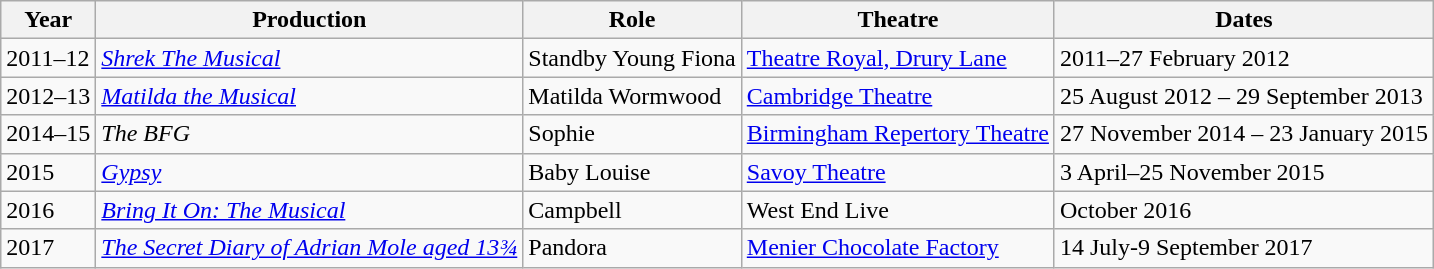<table class="wikitable">
<tr>
<th>Year</th>
<th>Production</th>
<th>Role</th>
<th>Theatre</th>
<th>Dates</th>
</tr>
<tr>
<td>2011–12</td>
<td><em><a href='#'>Shrek The Musical</a></em></td>
<td>Standby Young Fiona</td>
<td><a href='#'>Theatre Royal, Drury Lane</a></td>
<td>2011–27 February 2012</td>
</tr>
<tr>
<td>2012–13</td>
<td><em><a href='#'>Matilda the Musical</a></em></td>
<td>Matilda Wormwood</td>
<td><a href='#'>Cambridge Theatre</a></td>
<td>25 August 2012 – 29 September 2013</td>
</tr>
<tr>
<td>2014–15</td>
<td><em>The BFG</em></td>
<td>Sophie</td>
<td><a href='#'>Birmingham Repertory Theatre</a></td>
<td>27 November 2014 – 23 January 2015</td>
</tr>
<tr>
<td>2015</td>
<td><em><a href='#'>Gypsy</a></em></td>
<td>Baby Louise</td>
<td><a href='#'>Savoy Theatre</a></td>
<td>3 April–25 November 2015</td>
</tr>
<tr>
<td>2016</td>
<td><em><a href='#'>Bring It On: The Musical</a></em></td>
<td>Campbell</td>
<td>West End Live</td>
<td>October 2016</td>
</tr>
<tr>
<td>2017</td>
<td><em><a href='#'>The Secret Diary of Adrian Mole aged 13¾</a></em></td>
<td>Pandora</td>
<td><a href='#'>Menier Chocolate Factory</a></td>
<td>14 July-9 September 2017</td>
</tr>
</table>
